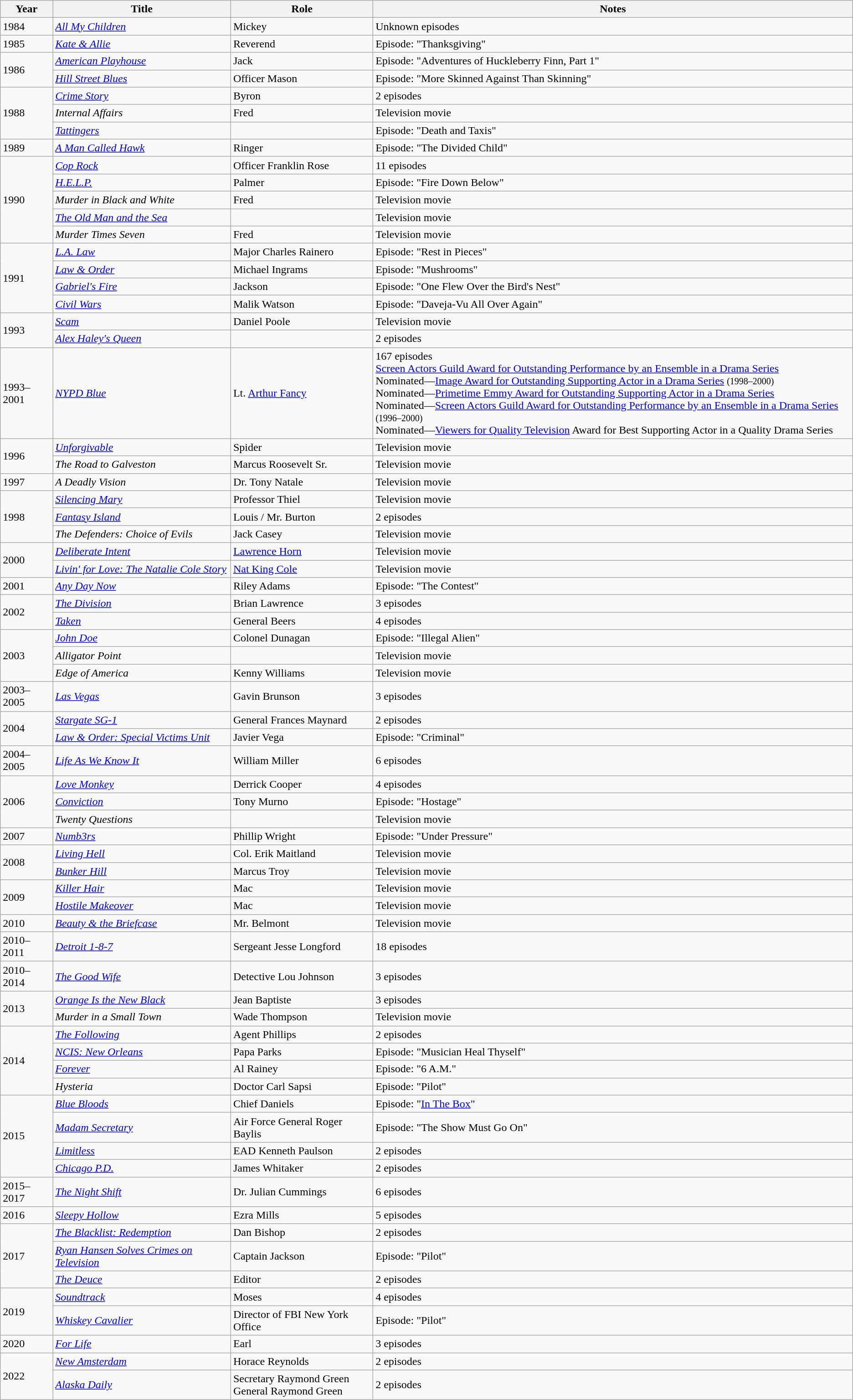<table class="wikitable sortable">
<tr>
<th>Year</th>
<th>Title</th>
<th>Role</th>
<th>Notes</th>
</tr>
<tr>
<td>1984</td>
<td><em><a href='#'>All My Children</a></em></td>
<td>Mickey</td>
<td>Unknown episodes</td>
</tr>
<tr>
<td>1985</td>
<td><em><a href='#'>Kate & Allie</a></em></td>
<td>Reverend</td>
<td>Episode: "Thanksgiving"</td>
</tr>
<tr>
<td rowspan="2">1986</td>
<td><em><a href='#'>American Playhouse</a></em></td>
<td>Jack</td>
<td>Episode: "Adventures of Huckleberry Finn, Part 1"</td>
</tr>
<tr>
<td><em><a href='#'>Hill Street Blues</a></em></td>
<td>Officer Mason</td>
<td>Episode: "More Skinned Against Than Skinning"</td>
</tr>
<tr>
<td rowspan="3">1988</td>
<td><em><a href='#'>Crime Story</a></em></td>
<td>Byron</td>
<td>2 episodes</td>
</tr>
<tr>
<td><em>Internal Affairs</em></td>
<td>Fred</td>
<td>Television movie</td>
</tr>
<tr>
<td><em><a href='#'>Tattingers</a></em></td>
<td></td>
<td>Episode: "Death and Taxis"</td>
</tr>
<tr>
<td>1989</td>
<td><em><a href='#'>A Man Called Hawk</a></em></td>
<td>Ringer</td>
<td>Episode: "The Divided Child"</td>
</tr>
<tr>
<td rowspan="5">1990</td>
<td><em><a href='#'>Cop Rock</a></em></td>
<td>Officer Franklin Rose</td>
<td>11 episodes</td>
</tr>
<tr>
<td><em><a href='#'>H.E.L.P.</a></em></td>
<td>Palmer</td>
<td>Episode: "Fire Down Below"</td>
</tr>
<tr>
<td><em>Murder in Black and White</em></td>
<td>Fred</td>
<td>Television movie</td>
</tr>
<tr>
<td><em><a href='#'>The Old Man and the Sea</a></em></td>
<td></td>
<td>Television movie</td>
</tr>
<tr>
<td><em>Murder Times Seven</em></td>
<td>Fred</td>
<td>Television movie</td>
</tr>
<tr>
<td rowspan="4">1991</td>
<td><em><a href='#'>L.A. Law</a></em></td>
<td>Major Charles Rainero</td>
<td>Episode: "Rest in Pieces"</td>
</tr>
<tr>
<td><em><a href='#'>Law & Order</a></em></td>
<td>Michael Ingrams</td>
<td>Episode: "Mushrooms"</td>
</tr>
<tr>
<td><em><a href='#'>Gabriel's Fire</a></em></td>
<td>Jackson</td>
<td>Episode: "One Flew Over the Bird's Nest"</td>
</tr>
<tr>
<td><em><a href='#'>Civil Wars</a></em></td>
<td>Malik Watson</td>
<td>Episode: "Daveja-Vu All Over Again"</td>
</tr>
<tr>
<td rowspan="2">1993</td>
<td><em><a href='#'>Scam</a></em></td>
<td>Daniel Poole</td>
<td>Television movie</td>
</tr>
<tr>
<td><em><a href='#'>Alex Haley's Queen</a></em></td>
<td></td>
<td>2 episodes</td>
</tr>
<tr>
<td>1993–2001</td>
<td><em><a href='#'>NYPD Blue</a></em></td>
<td>Lt. <a href='#'>Arthur Fancy</a></td>
<td>167 episodes<br><a href='#'>Screen Actors Guild Award for Outstanding Performance by an Ensemble in a Drama Series</a><br>Nominated—<a href='#'>Image Award for Outstanding Supporting Actor in a Drama Series</a> <small>(1998–2000)</small><br>Nominated—<a href='#'>Primetime Emmy Award for Outstanding Supporting Actor in a Drama Series</a><br>Nominated—<a href='#'>Screen Actors Guild Award for Outstanding Performance by an Ensemble in a Drama Series</a> <small>(1996–2000)</small><br>Nominated—<a href='#'>Viewers for Quality Television</a> Award for Best Supporting Actor in a Quality Drama Series</td>
</tr>
<tr>
<td rowspan="2">1996</td>
<td><em><a href='#'>Unforgivable</a></em></td>
<td>Spider</td>
<td>Television movie</td>
</tr>
<tr>
<td><em>The Road to Galveston</em></td>
<td>Marcus Roosevelt Sr.</td>
<td>Television movie</td>
</tr>
<tr>
<td>1997</td>
<td><em>A Deadly Vision</em></td>
<td>Dr. Tony Natale</td>
<td>Television movie</td>
</tr>
<tr>
<td rowspan="3">1998</td>
<td><em><a href='#'>Silencing Mary</a></em></td>
<td>Professor Thiel</td>
<td>Television movie</td>
</tr>
<tr>
<td><em><a href='#'>Fantasy Island</a></em></td>
<td>Louis / Mr. Burton</td>
<td>2 episodes</td>
</tr>
<tr>
<td><em>The Defenders: Choice of Evils</em></td>
<td>Jack Casey</td>
<td>Television movie</td>
</tr>
<tr>
<td rowspan="2">2000</td>
<td><em><a href='#'>Deliberate Intent</a></em></td>
<td><a href='#'>Lawrence Horn</a></td>
<td>Television movie</td>
</tr>
<tr>
<td><em><a href='#'>Livin' for Love: The Natalie Cole Story</a></em></td>
<td><a href='#'>Nat King Cole</a></td>
<td>Television movie</td>
</tr>
<tr>
<td>2001</td>
<td><em><a href='#'>Any Day Now</a></em></td>
<td>Riley Adams</td>
<td>Episode: "The Contest"</td>
</tr>
<tr>
<td rowspan="2">2002</td>
<td><em><a href='#'>The Division</a></em></td>
<td>Brian Lawrence</td>
<td>3 episodes</td>
</tr>
<tr>
<td><em><a href='#'>Taken</a></em></td>
<td>General Beers</td>
<td>4 episodes</td>
</tr>
<tr>
<td rowspan="3">2003</td>
<td><em><a href='#'>John Doe</a></em></td>
<td>Colonel Dunagan</td>
<td>Episode: "Illegal Alien"</td>
</tr>
<tr>
<td><em>Alligator Point</em></td>
<td></td>
<td>Television movie</td>
</tr>
<tr>
<td><em>Edge of America</em></td>
<td>Kenny Williams</td>
<td>Television movie</td>
</tr>
<tr>
<td>2003–2005</td>
<td><em><a href='#'>Las Vegas</a></em></td>
<td>Gavin Brunson</td>
<td>3 episodes</td>
</tr>
<tr>
<td rowspan="2">2004</td>
<td><em><a href='#'>Stargate SG-1</a></em></td>
<td>General Frances Maynard</td>
<td>2 episodes</td>
</tr>
<tr>
<td><em><a href='#'>Law & Order: Special Victims Unit</a></em></td>
<td>Javier Vega</td>
<td>Episode: "Criminal"</td>
</tr>
<tr>
<td>2004–2005</td>
<td><em><a href='#'>Life As We Know It</a></em></td>
<td>William Miller</td>
<td>6 episodes</td>
</tr>
<tr>
<td rowspan="3">2006</td>
<td><em><a href='#'>Love Monkey</a></em></td>
<td>Derrick Cooper</td>
<td>4 episodes</td>
</tr>
<tr>
<td><em><a href='#'>Conviction</a></em></td>
<td>Tony Murno</td>
<td>Episode: "Hostage"</td>
</tr>
<tr>
<td><em>Twenty Questions</em></td>
<td></td>
<td>Television movie</td>
</tr>
<tr>
<td>2007</td>
<td><em><a href='#'>Numb3rs</a></em></td>
<td>Phillip Wright</td>
<td>Episode: "Under Pressure"</td>
</tr>
<tr>
<td rowspan="2">2008</td>
<td><em><a href='#'>Living Hell</a></em></td>
<td>Col. Erik Maitland</td>
<td>Television movie</td>
</tr>
<tr>
<td><em><a href='#'>Bunker Hill</a></em></td>
<td>Marcus Troy</td>
<td>Television movie</td>
</tr>
<tr>
<td rowspan="2">2009</td>
<td><em><a href='#'>Killer Hair</a></em></td>
<td>Mac</td>
<td>Television movie</td>
</tr>
<tr>
<td><em><a href='#'>Hostile Makeover</a></em></td>
<td>Mac</td>
<td>Television movie</td>
</tr>
<tr>
<td>2010</td>
<td><em><a href='#'>Beauty & the Briefcase</a></em></td>
<td>Mr. Belmont</td>
<td>Television movie</td>
</tr>
<tr>
<td>2010–2011</td>
<td><em><a href='#'>Detroit 1-8-7</a></em></td>
<td>Sergeant Jesse Longford</td>
<td>18 episodes</td>
</tr>
<tr>
<td>2010–2014</td>
<td><em><a href='#'>The Good Wife</a></em></td>
<td>Detective Lou Johnson</td>
<td>3 episodes</td>
</tr>
<tr>
<td rowspan="2">2013</td>
<td><em><a href='#'>Orange Is the New Black</a></em></td>
<td>Jean Baptiste</td>
<td>3 episodes</td>
</tr>
<tr>
<td><em>Murder in a Small Town</em></td>
<td>Wade Thompson</td>
<td>Television movie</td>
</tr>
<tr>
<td rowspan="4">2014</td>
<td><em><a href='#'>The Following</a></em></td>
<td>Agent Phillips</td>
<td>2 episodes</td>
</tr>
<tr>
<td><em><a href='#'>NCIS: New Orleans</a></em></td>
<td>Papa Parks</td>
<td>Episode: "Musician Heal Thyself"</td>
</tr>
<tr>
<td><em><a href='#'>Forever</a></em></td>
<td>Al Rainey</td>
<td>Episode: "6 A.M."</td>
</tr>
<tr>
<td><em>Hysteria</em></td>
<td>Doctor Carl Sapsi</td>
<td>Episode: "Pilot"</td>
</tr>
<tr>
<td rowspan="4">2015</td>
<td><em><a href='#'>Blue Bloods</a></em></td>
<td>Chief Daniels</td>
<td>Episode: "<a href='#'>In The Box</a>"</td>
</tr>
<tr>
<td><em><a href='#'>Madam Secretary</a></em></td>
<td>Air Force General Roger Baylis</td>
<td>Episode: "The Show Must Go On"</td>
</tr>
<tr>
<td><em><a href='#'>Limitless</a></em></td>
<td>EAD Kenneth Paulson</td>
<td>2 episodes</td>
</tr>
<tr>
<td><em><a href='#'>Chicago P.D.</a></em></td>
<td>James Whitaker</td>
<td>2 episodes</td>
</tr>
<tr>
<td>2015–2017</td>
<td><em><a href='#'>The Night Shift</a></em></td>
<td>Dr. Julian Cummings</td>
<td>6 episodes</td>
</tr>
<tr>
<td>2016</td>
<td><em><a href='#'>Sleepy Hollow</a></em></td>
<td>Ezra Mills</td>
<td>5 episodes</td>
</tr>
<tr>
<td rowspan="3">2017</td>
<td><em><a href='#'>The Blacklist: Redemption</a></em></td>
<td>Dan Bishop</td>
<td>2 episodes</td>
</tr>
<tr>
<td><em><a href='#'>Ryan Hansen Solves Crimes on Television</a></em></td>
<td>Captain Jackson</td>
<td>Episode: "Pilot"</td>
</tr>
<tr>
<td><em><a href='#'>The Deuce</a></em></td>
<td>Editor</td>
<td>2 episodes</td>
</tr>
<tr>
<td rowspan="2">2019</td>
<td><em><a href='#'>Soundtrack</a></em></td>
<td>Moses</td>
<td>4 episodes</td>
</tr>
<tr>
<td><em><a href='#'>Whiskey Cavalier</a></em></td>
<td>Director of FBI New York Office</td>
<td>Episode: "Pilot"</td>
</tr>
<tr>
<td>2020</td>
<td><em><a href='#'>For Life</a></em></td>
<td>Earl</td>
<td>3 episodes</td>
</tr>
<tr>
<td rowspan="2">2022</td>
<td><em><a href='#'>New Amsterdam</a></em></td>
<td>Horace Reynolds</td>
<td>2 episodes</td>
</tr>
<tr>
<td><em><a href='#'>Alaska Daily</a></em></td>
<td>Secretary Raymond Green<br> General Raymond Green</td>
<td>2 episodes</td>
</tr>
</table>
